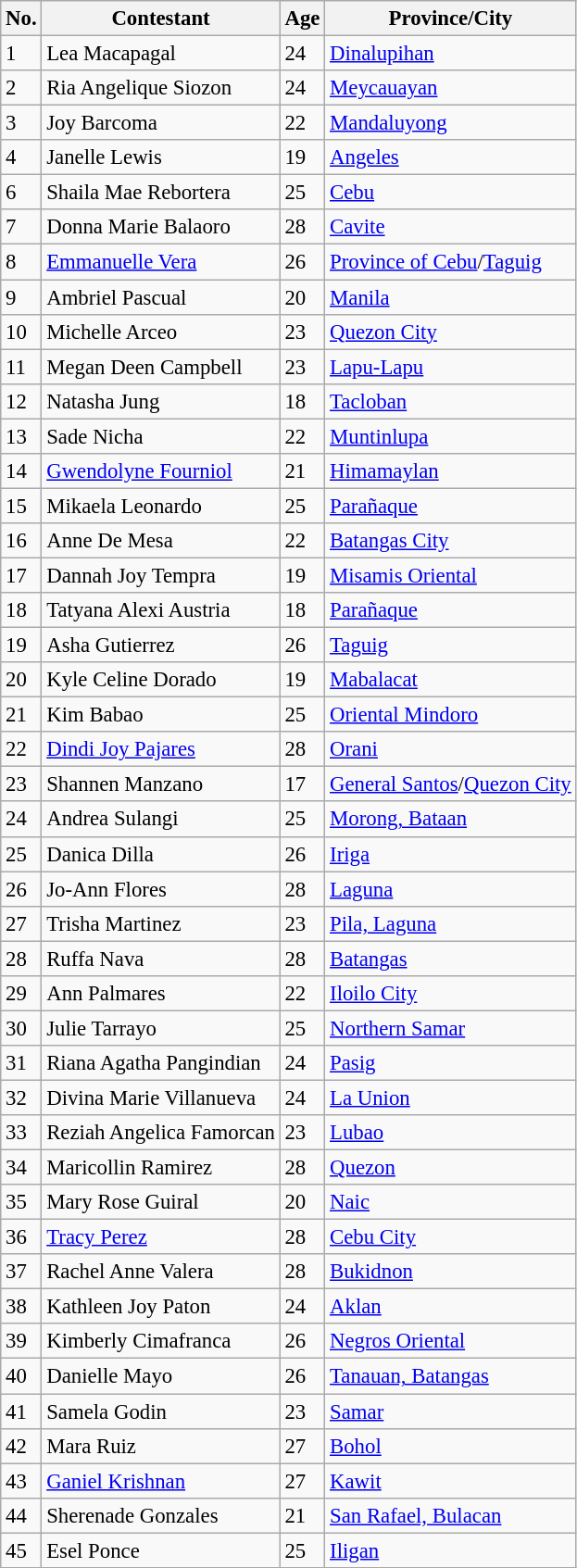<table class="wikitable sortable" style="font-size: 95%;">
<tr>
<th>No.</th>
<th>Contestant</th>
<th>Age</th>
<th>Province/City</th>
</tr>
<tr>
<td>1</td>
<td>Lea Macapagal</td>
<td>24</td>
<td><a href='#'>Dinalupihan</a></td>
</tr>
<tr>
<td>2</td>
<td>Ria Angelique Siozon</td>
<td>24</td>
<td><a href='#'>Meycauayan</a></td>
</tr>
<tr>
<td>3</td>
<td>Joy Barcoma</td>
<td>22</td>
<td><a href='#'>Mandaluyong</a></td>
</tr>
<tr>
<td>4</td>
<td>Janelle Lewis</td>
<td>19</td>
<td><a href='#'>Angeles</a></td>
</tr>
<tr>
<td>6</td>
<td>Shaila Mae Rebortera</td>
<td>25</td>
<td><a href='#'>Cebu</a></td>
</tr>
<tr>
<td>7</td>
<td>Donna Marie Balaoro</td>
<td>28</td>
<td><a href='#'>Cavite</a></td>
</tr>
<tr>
<td>8</td>
<td><a href='#'>Emmanuelle Vera</a></td>
<td>26</td>
<td><a href='#'>Province of Cebu</a>/<a href='#'>Taguig</a></td>
</tr>
<tr>
<td>9</td>
<td>Ambriel Pascual</td>
<td>20</td>
<td><a href='#'>Manila</a></td>
</tr>
<tr>
<td>10</td>
<td>Michelle Arceo</td>
<td>23</td>
<td><a href='#'>Quezon City</a></td>
</tr>
<tr>
<td>11</td>
<td>Megan Deen Campbell</td>
<td>23</td>
<td><a href='#'>Lapu-Lapu</a></td>
</tr>
<tr>
<td>12</td>
<td>Natasha Jung</td>
<td>18</td>
<td><a href='#'>Tacloban</a></td>
</tr>
<tr>
<td>13</td>
<td>Sade Nicha</td>
<td>22</td>
<td><a href='#'>Muntinlupa</a></td>
</tr>
<tr>
<td>14</td>
<td><a href='#'>Gwendolyne Fourniol</a></td>
<td>21</td>
<td><a href='#'>Himamaylan</a></td>
</tr>
<tr>
<td>15</td>
<td>Mikaela Leonardo</td>
<td>25</td>
<td><a href='#'>Parañaque</a></td>
</tr>
<tr>
<td>16</td>
<td>Anne De Mesa</td>
<td>22</td>
<td><a href='#'>Batangas City</a></td>
</tr>
<tr>
<td>17</td>
<td>Dannah Joy Tempra</td>
<td>19</td>
<td><a href='#'>Misamis Oriental</a></td>
</tr>
<tr>
<td>18</td>
<td>Tatyana Alexi Austria</td>
<td>18</td>
<td><a href='#'>Parañaque</a></td>
</tr>
<tr>
<td>19</td>
<td>Asha Gutierrez</td>
<td>26</td>
<td><a href='#'>Taguig</a></td>
</tr>
<tr>
<td>20</td>
<td>Kyle Celine Dorado</td>
<td>19</td>
<td><a href='#'>Mabalacat</a></td>
</tr>
<tr>
<td>21</td>
<td>Kim Babao</td>
<td>25</td>
<td><a href='#'>Oriental Mindoro</a></td>
</tr>
<tr>
<td>22</td>
<td><a href='#'>Dindi Joy Pajares</a></td>
<td>28</td>
<td><a href='#'>Orani</a></td>
</tr>
<tr>
<td>23</td>
<td>Shannen Manzano</td>
<td>17</td>
<td><a href='#'>General Santos</a>/<a href='#'>Quezon City</a></td>
</tr>
<tr>
<td>24</td>
<td>Andrea Sulangi</td>
<td>25</td>
<td><a href='#'>Morong, Bataan</a></td>
</tr>
<tr>
<td>25</td>
<td>Danica Dilla</td>
<td>26</td>
<td><a href='#'>Iriga</a></td>
</tr>
<tr>
<td>26</td>
<td>Jo-Ann Flores</td>
<td>28</td>
<td><a href='#'>Laguna</a></td>
</tr>
<tr>
<td>27</td>
<td>Trisha Martinez</td>
<td>23</td>
<td><a href='#'>Pila, Laguna</a></td>
</tr>
<tr>
<td>28</td>
<td>Ruffa Nava</td>
<td>28</td>
<td><a href='#'>Batangas</a></td>
</tr>
<tr>
<td>29</td>
<td>Ann Palmares</td>
<td>22</td>
<td><a href='#'>Iloilo City</a></td>
</tr>
<tr>
<td>30</td>
<td>Julie Tarrayo</td>
<td>25</td>
<td><a href='#'>Northern Samar</a></td>
</tr>
<tr>
<td>31</td>
<td>Riana Agatha Pangindian</td>
<td>24</td>
<td><a href='#'>Pasig</a></td>
</tr>
<tr>
<td>32</td>
<td>Divina Marie Villanueva</td>
<td>24</td>
<td><a href='#'>La Union</a></td>
</tr>
<tr>
<td>33</td>
<td>Reziah Angelica Famorcan</td>
<td>23</td>
<td><a href='#'>Lubao</a></td>
</tr>
<tr>
<td>34</td>
<td>Maricollin Ramirez</td>
<td>28</td>
<td><a href='#'>Quezon</a></td>
</tr>
<tr>
<td>35</td>
<td>Mary Rose Guiral</td>
<td>20</td>
<td><a href='#'>Naic</a></td>
</tr>
<tr>
<td>36</td>
<td><a href='#'>Tracy Perez</a></td>
<td>28</td>
<td><a href='#'>Cebu City</a></td>
</tr>
<tr>
<td>37</td>
<td>Rachel Anne Valera</td>
<td>28</td>
<td><a href='#'>Bukidnon</a></td>
</tr>
<tr>
<td>38</td>
<td>Kathleen Joy Paton</td>
<td>24</td>
<td><a href='#'>Aklan</a></td>
</tr>
<tr>
<td>39</td>
<td>Kimberly Cimafranca</td>
<td>26</td>
<td><a href='#'>Negros Oriental</a></td>
</tr>
<tr>
<td>40</td>
<td>Danielle Mayo</td>
<td>26</td>
<td><a href='#'>Tanauan, Batangas</a></td>
</tr>
<tr>
<td>41</td>
<td>Samela Godin</td>
<td>23</td>
<td><a href='#'>Samar</a></td>
</tr>
<tr>
<td>42</td>
<td>Mara Ruiz</td>
<td>27</td>
<td><a href='#'>Bohol</a></td>
</tr>
<tr>
<td>43</td>
<td><a href='#'>Ganiel Krishnan</a></td>
<td>27</td>
<td><a href='#'>Kawit</a></td>
</tr>
<tr>
<td>44</td>
<td>Sherenade Gonzales</td>
<td>21</td>
<td><a href='#'>San Rafael, Bulacan</a></td>
</tr>
<tr>
<td>45</td>
<td>Esel Ponce</td>
<td>25</td>
<td><a href='#'>Iligan</a></td>
</tr>
</table>
